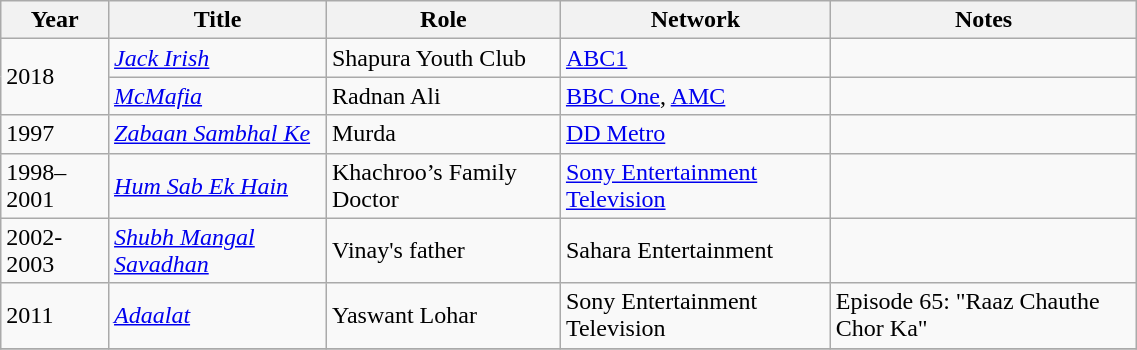<table class="wikitable plainrowheaders sortable" width="60%">
<tr>
<th>Year</th>
<th>Title</th>
<th>Role</th>
<th>Network</th>
<th class="unsortable">Notes</th>
</tr>
<tr>
<td rowspan="2">2018</td>
<td><em><a href='#'>Jack Irish</a></em></td>
<td>Shapura Youth Club</td>
<td><a href='#'>ABC1</a></td>
<td></td>
</tr>
<tr>
<td><em><a href='#'>McMafia</a></em></td>
<td>Radnan Ali</td>
<td><a href='#'>BBC One</a>, <a href='#'>AMC</a></td>
<td></td>
</tr>
<tr>
<td>1997</td>
<td><em><a href='#'>Zabaan Sambhal Ke</a></em></td>
<td>Murda</td>
<td><a href='#'>DD Metro</a></td>
</tr>
<tr>
<td>1998–2001</td>
<td><em><a href='#'>Hum Sab Ek Hain</a></em></td>
<td>Khachroo’s Family Doctor</td>
<td><a href='#'>Sony Entertainment Television</a></td>
<td></td>
</tr>
<tr>
<td>2002-2003</td>
<td><em><a href='#'>Shubh Mangal Savadhan</a></em></td>
<td>Vinay's father</td>
<td>Sahara Entertainment</td>
</tr>
<tr>
<td>2011</td>
<td><em><a href='#'>Adaalat</a></em></td>
<td>Yaswant Lohar</td>
<td>Sony Entertainment Television</td>
<td>Episode 65: "Raaz Chauthe Chor Ka"</td>
</tr>
<tr>
</tr>
</table>
